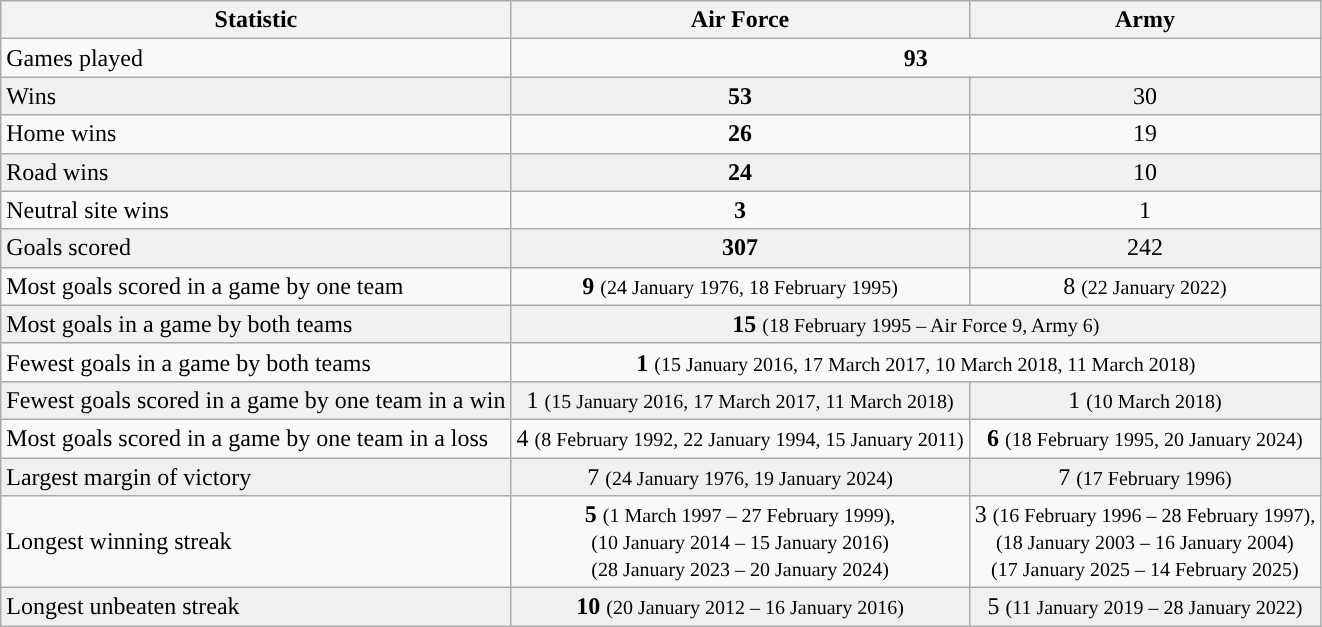<table class="wikitable">
<tr>
<th>Statistic</th>
<th>Air Force</th>
<th>Army</th>
</tr>
<tr>
<td>Games played</td>
<td align=center colspan=2><strong>93</strong></td>
</tr>
<tr bgcolor=f0f0f0>
<td>Wins</td>
<td align=center><strong>53</strong></td>
<td align=center>30</td>
</tr>
<tr>
<td>Home wins</td>
<td align=center><strong>26</strong></td>
<td align=center>19</td>
</tr>
<tr bgcolor=f0f0f0>
<td>Road wins</td>
<td align=center><strong>24</strong></td>
<td align=center>10</td>
</tr>
<tr>
<td>Neutral site wins</td>
<td align=center><strong>3</strong></td>
<td align=center>1</td>
</tr>
<tr bgcolor=f0f0f0>
<td>Goals scored</td>
<td align=center><strong>307</strong></td>
<td align=center>242</td>
</tr>
<tr>
<td>Most goals scored in a game by one team</td>
<td align=center><strong>9</strong> <small>(24 January 1976, 18 February 1995)</small></td>
<td align=center>8 <small>(22 January 2022)</small></td>
</tr>
<tr bgcolor=f0f0f0>
<td>Most goals in a game by both teams</td>
<td align=center colspan=2><strong>15</strong> <small>(18 February 1995 – Air Force 9, Army 6)</small></td>
</tr>
<tr>
<td>Fewest goals in a game by both teams</td>
<td align=center colspan=2><strong>1</strong> <small>(15 January 2016, 17 March 2017, 10 March 2018, 11 March 2018)</small></td>
</tr>
<tr bgcolor=f0f0f0>
<td>Fewest goals scored in a game by one team in a win</td>
<td align=center>1 <small>(15 January 2016, 17 March 2017, 11 March 2018)</small></td>
<td align=center>1 <small>(10 March 2018)</small></td>
</tr>
<tr>
<td>Most goals scored in a game by one team in a loss</td>
<td align=center>4 <small>(8 February 1992, 22 January 1994, 15 January 2011)</small></td>
<td align=center><strong>6</strong> <small>(18 February 1995, 20 January 2024)</small></td>
</tr>
<tr bgcolor=f0f0f0>
<td>Largest margin of victory</td>
<td align=center>7 <small>(24 January 1976, 19 January 2024)</small></td>
<td align=center>7 <small>(17 February 1996)</small></td>
</tr>
<tr>
<td>Longest winning streak</td>
<td align=center><strong>5</strong> <small>(1 March 1997 – 27 February 1999),</small><br><small>(10 January 2014 – 15 January 2016)</small><br><small>(28 January 2023 – 20 January 2024)</small></td>
<td align=center>3 <small>(16 February 1996 – 28 February 1997),</small><br><small>(18 January 2003 – 16 January 2004)</small><br><small>(17 January 2025 – 14 February 2025)</small></td>
</tr>
<tr bgcolor=f0f0f0>
<td>Longest unbeaten streak</td>
<td align=center><strong>10</strong> <small>(20 January 2012 – 16 January 2016)</small></td>
<td align=center>5 <small>(11 January 2019 – 28 January 2022)</small></td>
</tr>
</table>
